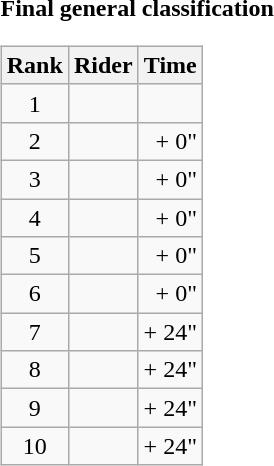<table>
<tr>
<td><strong>Final general classification</strong><br><table class="wikitable">
<tr>
<th scope="col">Rank</th>
<th scope="col">Rider</th>
<th scope="col">Time</th>
</tr>
<tr>
<td style="text-align:center;">1</td>
<td></td>
<td style="text-align:right;"></td>
</tr>
<tr>
<td style="text-align:center;">2</td>
<td></td>
<td style="text-align:right;">+ 0"</td>
</tr>
<tr>
<td style="text-align:center;">3</td>
<td></td>
<td style="text-align:right;">+ 0"</td>
</tr>
<tr>
<td style="text-align:center;">4</td>
<td></td>
<td style="text-align:right;">+ 0"</td>
</tr>
<tr>
<td style="text-align:center;">5</td>
<td></td>
<td style="text-align:right;">+ 0"</td>
</tr>
<tr>
<td style="text-align:center;">6</td>
<td></td>
<td style="text-align:right;">+ 0"</td>
</tr>
<tr>
<td style="text-align:center;">7</td>
<td></td>
<td style="text-align:right;">+ 24"</td>
</tr>
<tr>
<td style="text-align:center;">8</td>
<td></td>
<td style="text-align:right;">+ 24"</td>
</tr>
<tr>
<td style="text-align:center;">9</td>
<td></td>
<td style="text-align:right;">+ 24"</td>
</tr>
<tr>
<td style="text-align:center;">10</td>
<td></td>
<td style="text-align:right;">+ 24"</td>
</tr>
</table>
</td>
</tr>
</table>
